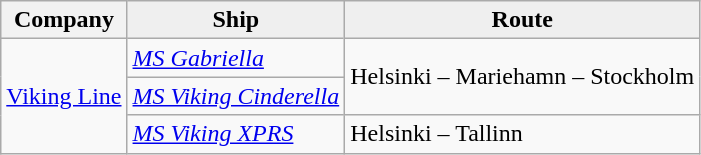<table class="wikitable">
<tr>
<th>Company</th>
<th style="background: #efefef; border-bottom: 1px;">Ship</th>
<th style="background: #efefef; border-bottom: 1px;">Route</th>
</tr>
<tr>
<td rowspan="3"> <a href='#'>Viking Line</a></td>
<td rowspan="1"><em><a href='#'>MS Gabriella</a></em></td>
<td rowspan="2">Helsinki – Mariehamn – Stockholm</td>
</tr>
<tr>
<td rowspan="1"><em><a href='#'>MS Viking Cinderella</a></em></td>
</tr>
<tr>
<td><em><a href='#'>MS Viking XPRS</a></em></td>
<td>Helsinki – Tallinn</td>
</tr>
</table>
